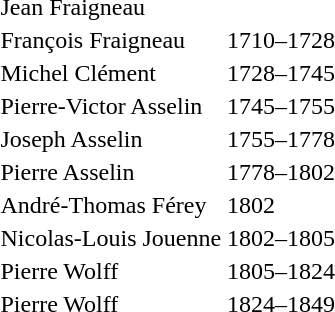<table>
<tr>
<td>Jean Fraigneau</td>
<td></td>
</tr>
<tr>
<td>François Fraigneau</td>
<td>1710–1728</td>
</tr>
<tr>
<td>Michel Clément</td>
<td>1728–1745</td>
</tr>
<tr>
<td>Pierre-Victor Asselin</td>
<td>1745–1755</td>
</tr>
<tr>
<td>Joseph Asselin</td>
<td>1755–1778</td>
</tr>
<tr>
<td>Pierre Asselin</td>
<td>1778–1802</td>
</tr>
<tr>
<td>André-Thomas Férey</td>
<td>1802</td>
</tr>
<tr>
<td>Nicolas-Louis Jouenne</td>
<td>1802–1805</td>
</tr>
<tr>
<td>Pierre Wolff</td>
<td>1805–1824</td>
</tr>
<tr>
<td>Pierre Wolff</td>
<td>1824–1849</td>
</tr>
</table>
